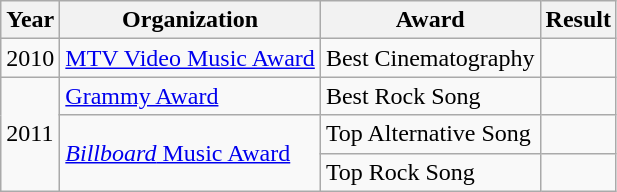<table class="wikitable">
<tr>
<th>Year</th>
<th>Organization</th>
<th>Award</th>
<th>Result</th>
</tr>
<tr>
<td>2010</td>
<td><a href='#'>MTV Video Music Award</a></td>
<td>Best Cinematography</td>
<td></td>
</tr>
<tr>
<td rowspan="3">2011</td>
<td><a href='#'>Grammy Award</a></td>
<td>Best Rock Song</td>
<td></td>
</tr>
<tr>
<td rowspan="2"><a href='#'><em>Billboard</em> Music Award</a></td>
<td>Top Alternative Song</td>
<td></td>
</tr>
<tr>
<td>Top Rock Song</td>
<td></td>
</tr>
</table>
